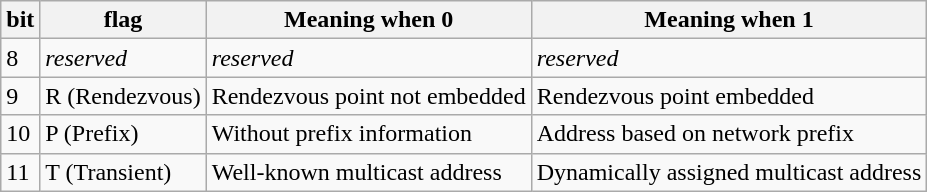<table class="wikitable">
<tr>
<th>bit</th>
<th>flag</th>
<th>Meaning when 0</th>
<th>Meaning when 1</th>
</tr>
<tr>
<td>8</td>
<td><em>reserved</em></td>
<td><em>reserved</em></td>
<td><em>reserved</em></td>
</tr>
<tr>
<td>9</td>
<td>R (Rendezvous)</td>
<td>Rendezvous point not embedded</td>
<td>Rendezvous point embedded</td>
</tr>
<tr>
<td>10</td>
<td>P (Prefix)</td>
<td>Without prefix information</td>
<td>Address based on network prefix</td>
</tr>
<tr>
<td>11</td>
<td>T (Transient)</td>
<td>Well-known multicast address</td>
<td>Dynamically assigned multicast address</td>
</tr>
</table>
